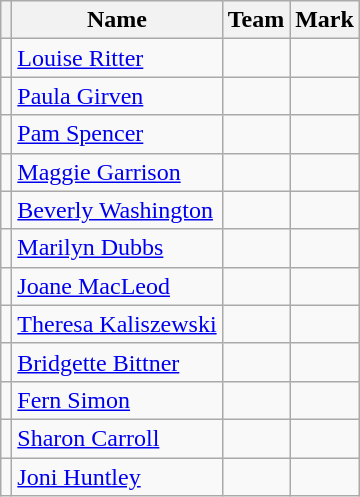<table class=wikitable>
<tr>
<th></th>
<th>Name</th>
<th>Team</th>
<th>Mark</th>
</tr>
<tr>
<td></td>
<td><a href='#'>Louise Ritter</a></td>
<td></td>
<td></td>
</tr>
<tr>
<td></td>
<td><a href='#'>Paula Girven</a></td>
<td></td>
<td></td>
</tr>
<tr>
<td></td>
<td><a href='#'>Pam Spencer</a></td>
<td></td>
<td></td>
</tr>
<tr>
<td></td>
<td><a href='#'>Maggie Garrison</a></td>
<td></td>
<td></td>
</tr>
<tr>
<td></td>
<td><a href='#'>Beverly Washington</a></td>
<td></td>
<td></td>
</tr>
<tr>
<td></td>
<td><a href='#'>Marilyn Dubbs</a></td>
<td></td>
<td></td>
</tr>
<tr>
<td></td>
<td><a href='#'>Joane MacLeod</a></td>
<td></td>
<td></td>
</tr>
<tr>
<td></td>
<td><a href='#'>Theresa Kaliszewski</a></td>
<td></td>
<td></td>
</tr>
<tr>
<td></td>
<td><a href='#'>Bridgette Bittner</a></td>
<td></td>
<td></td>
</tr>
<tr>
<td></td>
<td><a href='#'>Fern Simon</a></td>
<td></td>
<td></td>
</tr>
<tr>
<td></td>
<td><a href='#'>Sharon Carroll</a></td>
<td></td>
<td></td>
</tr>
<tr>
<td></td>
<td><a href='#'>Joni Huntley</a></td>
<td></td>
<td></td>
</tr>
</table>
